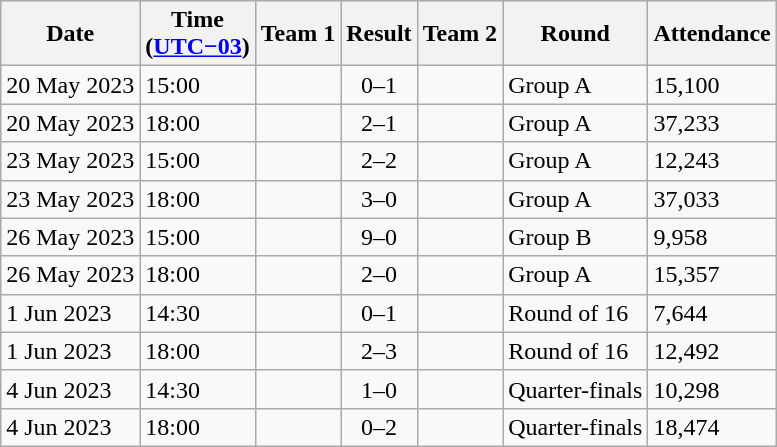<table class="wikitable sortable"  style="text-align: ; width: %;">
<tr>
<th>Date</th>
<th>Time <br>(<a href='#'>UTC−03</a>)</th>
<th>Team 1</th>
<th>Result</th>
<th>Team 2</th>
<th>Round</th>
<th>Attendance</th>
</tr>
<tr>
<td>20 May 2023</td>
<td>15:00</td>
<td></td>
<td style="text-align:center;">0–1</td>
<td></td>
<td>Group A</td>
<td>15,100</td>
</tr>
<tr>
<td>20 May 2023</td>
<td>18:00</td>
<td></td>
<td style="text-align:center;">2–1</td>
<td></td>
<td>Group A</td>
<td>37,233</td>
</tr>
<tr>
<td>23 May 2023</td>
<td>15:00</td>
<td></td>
<td style="text-align:center;">2–2</td>
<td></td>
<td>Group A</td>
<td>12,243</td>
</tr>
<tr>
<td>23 May 2023</td>
<td>18:00</td>
<td></td>
<td style="text-align:center;">3–0</td>
<td></td>
<td>Group A</td>
<td>37,033</td>
</tr>
<tr>
<td>26 May 2023</td>
<td>15:00</td>
<td></td>
<td style="text-align:center;">9–0</td>
<td></td>
<td>Group B</td>
<td>9,958</td>
</tr>
<tr>
<td>26 May 2023</td>
<td>18:00</td>
<td></td>
<td style="text-align:center;">2–0</td>
<td></td>
<td>Group A</td>
<td>15,357</td>
</tr>
<tr>
<td>1 Jun 2023</td>
<td>14:30</td>
<td></td>
<td style="text-align:center;">0–1</td>
<td></td>
<td>Round of 16</td>
<td>7,644</td>
</tr>
<tr>
<td>1 Jun 2023</td>
<td>18:00</td>
<td></td>
<td style="text-align:center;">2–3</td>
<td></td>
<td>Round of 16</td>
<td>12,492</td>
</tr>
<tr>
<td>4 Jun 2023</td>
<td>14:30</td>
<td></td>
<td style="text-align:center;">1–0 </td>
<td></td>
<td>Quarter-finals</td>
<td>10,298</td>
</tr>
<tr>
<td>4 Jun 2023</td>
<td>18:00</td>
<td></td>
<td style="text-align:center;">0–2</td>
<td></td>
<td>Quarter-finals</td>
<td>18,474</td>
</tr>
</table>
